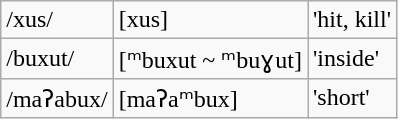<table class="wikitable">
<tr>
<td>/xus/</td>
<td>[xus]</td>
<td>'hit, kill'</td>
</tr>
<tr>
<td>/buxut/</td>
<td>[ᵐbuxut ~ ᵐbuɣut]</td>
<td>'inside'</td>
</tr>
<tr>
<td>/maʔabux/</td>
<td>[maʔaᵐbux]</td>
<td>'short'</td>
</tr>
</table>
